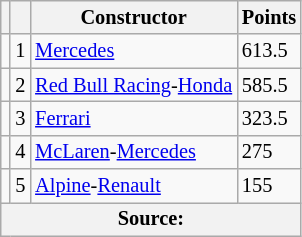<table class="wikitable" style="font-size: 85%;">
<tr>
<th scope="col"></th>
<th scope="col"></th>
<th scope="col">Constructor</th>
<th scope="col">Points</th>
</tr>
<tr>
<td align="left"></td>
<td align="center">1</td>
<td> <a href='#'>Mercedes</a></td>
<td align="left">613.5</td>
</tr>
<tr>
<td align="left"></td>
<td align="center">2</td>
<td> <a href='#'>Red Bull Racing</a>-<a href='#'>Honda</a></td>
<td align="left">585.5</td>
</tr>
<tr>
<td align="left"></td>
<td align="center">3</td>
<td> <a href='#'>Ferrari</a></td>
<td align="left">323.5</td>
</tr>
<tr>
<td align="left"></td>
<td align="center">4</td>
<td> <a href='#'>McLaren</a>-<a href='#'>Mercedes</a></td>
<td align="left">275</td>
</tr>
<tr>
<td align="left"></td>
<td align="center">5</td>
<td> <a href='#'>Alpine</a>-<a href='#'>Renault</a></td>
<td align="left">155</td>
</tr>
<tr>
<th colspan=4>Source:</th>
</tr>
</table>
